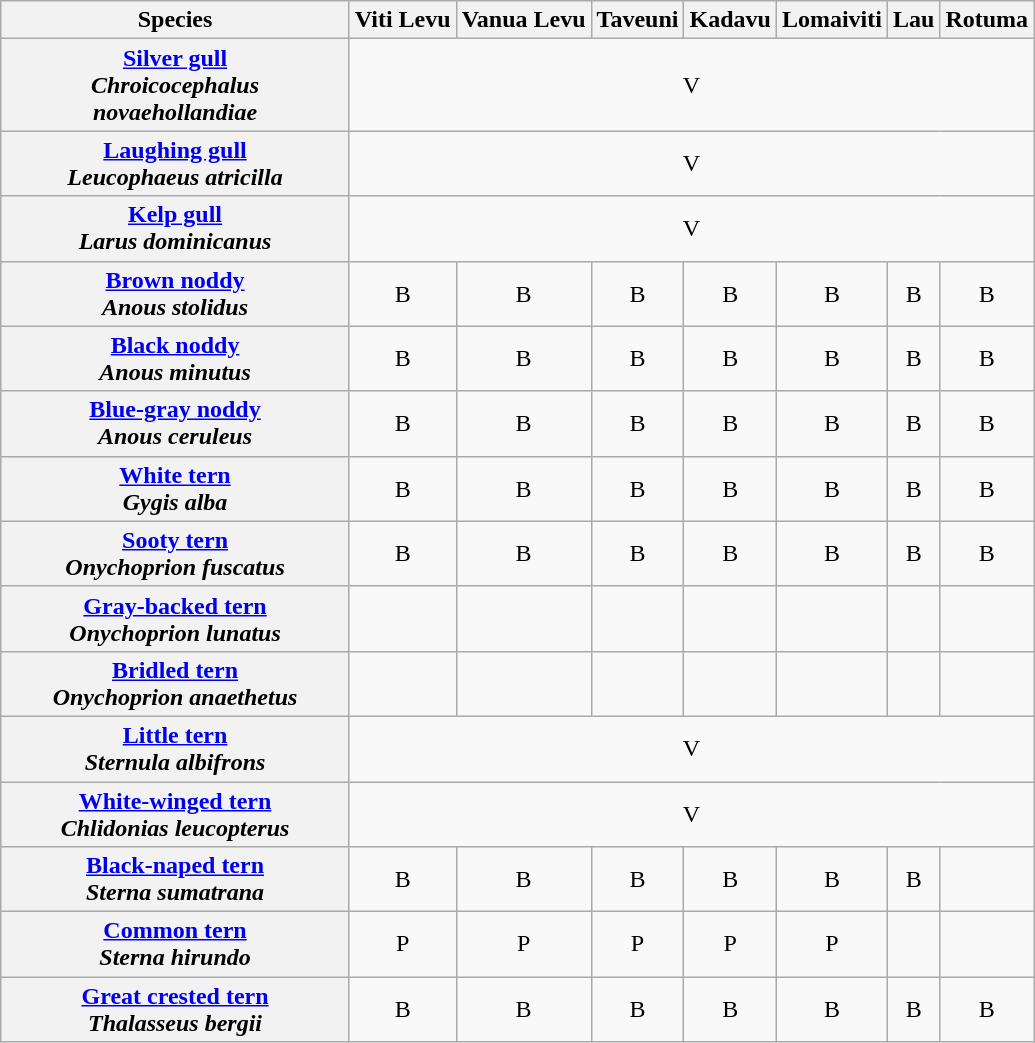<table class="wikitable" style="text-align:center">
<tr>
<th width="225">Species</th>
<th>Viti Levu</th>
<th>Vanua Levu</th>
<th>Taveuni</th>
<th>Kadavu</th>
<th>Lomaiviti</th>
<th>Lau</th>
<th>Rotuma</th>
</tr>
<tr>
<th><a href='#'>Silver gull</a><br><em>Chroicocephalus novaehollandiae</em></th>
<td colspan="8" align="center">V</td>
</tr>
<tr>
<th><a href='#'>Laughing gull</a><br><em>Leucophaeus atricilla</em></th>
<td colspan="8" align="center">V</td>
</tr>
<tr>
<th><a href='#'>Kelp gull</a><br><em>Larus dominicanus</em></th>
<td colspan="8" align="center">V</td>
</tr>
<tr>
<th><a href='#'>Brown noddy</a><br><em>Anous stolidus</em></th>
<td>B</td>
<td>B</td>
<td>B</td>
<td>B</td>
<td>B</td>
<td>B</td>
<td>B</td>
</tr>
<tr>
<th><a href='#'>Black noddy</a><br><em>Anous minutus</em></th>
<td>B</td>
<td>B</td>
<td>B</td>
<td>B</td>
<td>B</td>
<td>B</td>
<td>B</td>
</tr>
<tr>
<th><a href='#'>Blue-gray noddy</a><br><em>Anous ceruleus</em></th>
<td>B</td>
<td>B</td>
<td>B</td>
<td>B</td>
<td>B</td>
<td>B</td>
<td>B</td>
</tr>
<tr>
<th><a href='#'>White tern</a><br><em>Gygis alba</em></th>
<td>B</td>
<td>B</td>
<td>B</td>
<td>B</td>
<td>B</td>
<td>B</td>
<td>B</td>
</tr>
<tr>
<th><a href='#'>Sooty tern</a><br><em>Onychoprion fuscatus</em></th>
<td>B</td>
<td>B</td>
<td>B</td>
<td>B</td>
<td>B</td>
<td>B</td>
<td>B</td>
</tr>
<tr>
<th><a href='#'>Gray-backed tern</a><br><em>Onychoprion lunatus</em></th>
<td></td>
<td></td>
<td></td>
<td></td>
<td></td>
<td></td>
<td></td>
</tr>
<tr>
<th><a href='#'>Bridled tern</a><br><em>Onychoprion anaethetus</em></th>
<td></td>
<td></td>
<td></td>
<td></td>
<td></td>
<td></td>
<td></td>
</tr>
<tr>
<th><a href='#'>Little tern</a><br><em>Sternula albifrons</em></th>
<td colspan="8" align="center">V</td>
</tr>
<tr>
<th><a href='#'>White-winged tern</a><br><em>Chlidonias leucopterus</em></th>
<td colspan="8" align="center">V</td>
</tr>
<tr>
<th><a href='#'>Black-naped tern</a><br><em>Sterna sumatrana</em></th>
<td>B</td>
<td>B</td>
<td>B</td>
<td>B</td>
<td>B</td>
<td>B</td>
<td></td>
</tr>
<tr>
<th><a href='#'>Common tern</a><br><em>Sterna hirundo</em></th>
<td>P</td>
<td>P</td>
<td>P</td>
<td>P</td>
<td>P</td>
<td></td>
<td></td>
</tr>
<tr>
<th><a href='#'>Great crested tern</a><br><em>Thalasseus bergii</em></th>
<td>B</td>
<td>B</td>
<td>B</td>
<td>B</td>
<td>B</td>
<td>B</td>
<td>B</td>
</tr>
</table>
